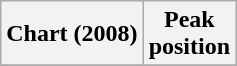<table class="wikitable sortable">
<tr>
<th align="left">Chart (2008)</th>
<th align="center">Peak<br>position</th>
</tr>
<tr>
</tr>
</table>
